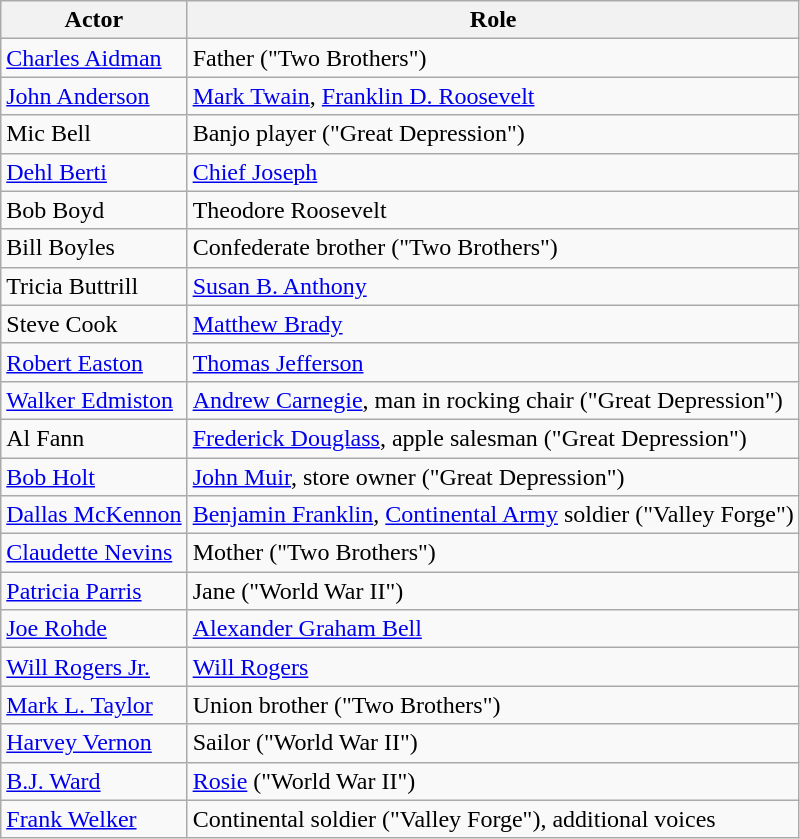<table class="wikitable">
<tr>
<th>Actor</th>
<th>Role</th>
</tr>
<tr>
<td><a href='#'>Charles Aidman</a></td>
<td>Father ("Two Brothers")</td>
</tr>
<tr>
<td><a href='#'>John Anderson</a></td>
<td><a href='#'>Mark Twain</a>, <a href='#'>Franklin D. Roosevelt</a></td>
</tr>
<tr>
<td>Mic Bell</td>
<td>Banjo player ("Great Depression")</td>
</tr>
<tr>
<td><a href='#'>Dehl Berti</a></td>
<td><a href='#'>Chief Joseph</a></td>
</tr>
<tr>
<td>Bob Boyd</td>
<td>Theodore Roosevelt</td>
</tr>
<tr>
<td>Bill Boyles</td>
<td>Confederate brother ("Two Brothers")</td>
</tr>
<tr>
<td>Tricia Buttrill</td>
<td><a href='#'>Susan B. Anthony</a></td>
</tr>
<tr>
<td>Steve Cook</td>
<td><a href='#'>Matthew Brady</a></td>
</tr>
<tr>
<td><a href='#'>Robert Easton</a></td>
<td><a href='#'>Thomas Jefferson</a></td>
</tr>
<tr>
<td><a href='#'>Walker Edmiston</a></td>
<td><a href='#'>Andrew Carnegie</a>, man in rocking chair ("Great Depression")</td>
</tr>
<tr>
<td>Al Fann</td>
<td><a href='#'>Frederick Douglass</a>, apple salesman ("Great Depression")</td>
</tr>
<tr>
<td><a href='#'>Bob Holt</a></td>
<td><a href='#'>John Muir</a>, store owner ("Great Depression")</td>
</tr>
<tr>
<td><a href='#'>Dallas McKennon</a></td>
<td><a href='#'>Benjamin Franklin</a>, <a href='#'>Continental Army</a> soldier ("Valley Forge")</td>
</tr>
<tr>
<td><a href='#'>Claudette Nevins</a></td>
<td>Mother ("Two Brothers")</td>
</tr>
<tr>
<td><a href='#'>Patricia Parris</a></td>
<td>Jane ("World War II")</td>
</tr>
<tr>
<td><a href='#'>Joe Rohde</a></td>
<td><a href='#'>Alexander Graham Bell</a></td>
</tr>
<tr>
<td><a href='#'>Will Rogers Jr.</a></td>
<td><a href='#'>Will Rogers</a></td>
</tr>
<tr>
<td><a href='#'>Mark L. Taylor</a></td>
<td>Union brother ("Two Brothers")</td>
</tr>
<tr>
<td><a href='#'>Harvey Vernon</a></td>
<td>Sailor ("World War II")</td>
</tr>
<tr>
<td><a href='#'>B.J. Ward</a></td>
<td><a href='#'>Rosie</a> ("World War II")</td>
</tr>
<tr>
<td><a href='#'>Frank Welker</a></td>
<td>Continental soldier ("Valley Forge"), additional voices</td>
</tr>
</table>
